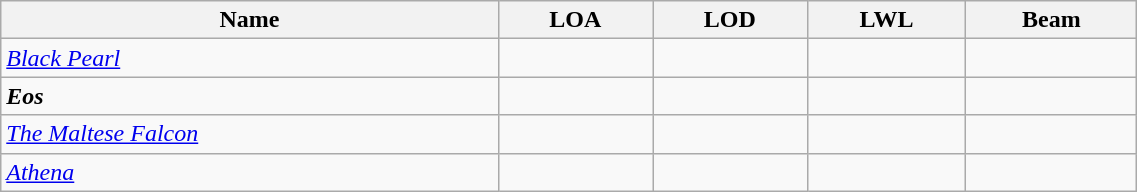<table class="wikitable sortable" style="width:60%; height:100px;" cellpadding="5">
<tr>
<th>Name</th>
<th>LOA</th>
<th>LOD</th>
<th>LWL</th>
<th>Beam</th>
</tr>
<tr>
<td><em><a href='#'>Black Pearl</a></em></td>
<td>  </td>
<td>  </td>
<td>  </td>
<td>  </td>
</tr>
<tr>
<td><strong><em>Eos</em></strong></td>
<td>  </td>
<td>  </td>
<td>  </td>
<td>  </td>
</tr>
<tr>
<td><em><a href='#'>The Maltese Falcon</a></em></td>
<td>  </td>
<td>  </td>
<td>  </td>
<td>  </td>
</tr>
<tr>
<td><em><a href='#'>Athena</a></em></td>
<td>  </td>
<td>  </td>
<td>  </td>
<td>  </td>
</tr>
</table>
